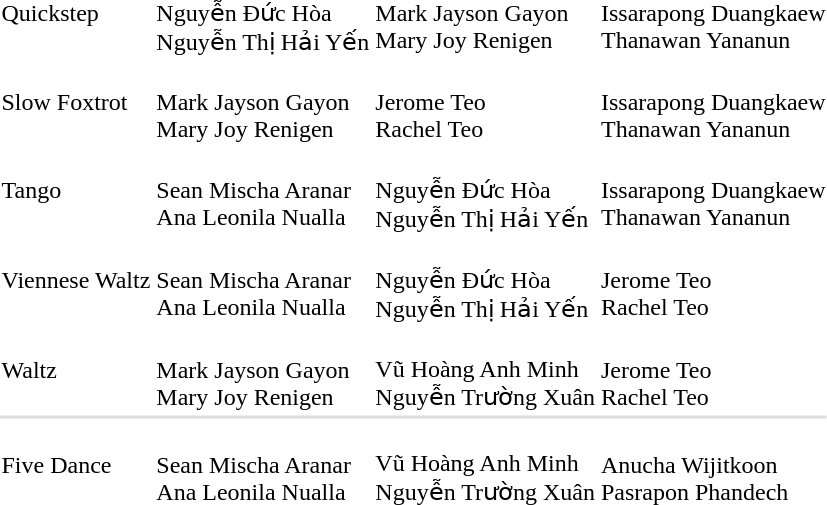<table>
<tr>
<td>Quickstep</td>
<td><br>Nguyễn Đức Hòa<br>Nguyễn Thị Hải Yến</td>
<td><br>Mark Jayson Gayon<br>Mary Joy Renigen</td>
<td><br>Issarapong Duangkaew<br>Thanawan Yananun</td>
</tr>
<tr>
<td>Slow Foxtrot</td>
<td><br>Mark Jayson Gayon<br>Mary Joy Renigen</td>
<td><br>Jerome Teo<br>Rachel Teo</td>
<td><br>Issarapong Duangkaew<br>Thanawan Yananun</td>
</tr>
<tr>
<td>Tango</td>
<td><br>Sean Mischa Aranar<br>Ana Leonila Nualla</td>
<td><br>Nguyễn Đức Hòa<br>Nguyễn Thị Hải Yến</td>
<td><br>Issarapong Duangkaew<br>Thanawan Yananun</td>
</tr>
<tr>
<td>Viennese Waltz</td>
<td><br>Sean Mischa Aranar<br>Ana Leonila Nualla</td>
<td><br>Nguyễn Đức Hòa<br>Nguyễn Thị Hải Yến</td>
<td><br>Jerome Teo<br>Rachel Teo</td>
</tr>
<tr>
<td>Waltz</td>
<td><br>Mark Jayson Gayon<br>Mary Joy Renigen</td>
<td><br>Vũ Hoàng Anh Minh<br>Nguyễn Trường Xuân</td>
<td><br>Jerome Teo<br>Rachel Teo</td>
</tr>
<tr style="background:#dddddd;">
<td colspan=7></td>
</tr>
<tr>
<td>Five Dance</td>
<td><br>Sean Mischa Aranar<br>Ana Leonila Nualla</td>
<td><br>Vũ Hoàng Anh Minh<br>Nguyễn Trường Xuân</td>
<td><br>Anucha Wijitkoon<br>Pasrapon Phandech</td>
</tr>
</table>
